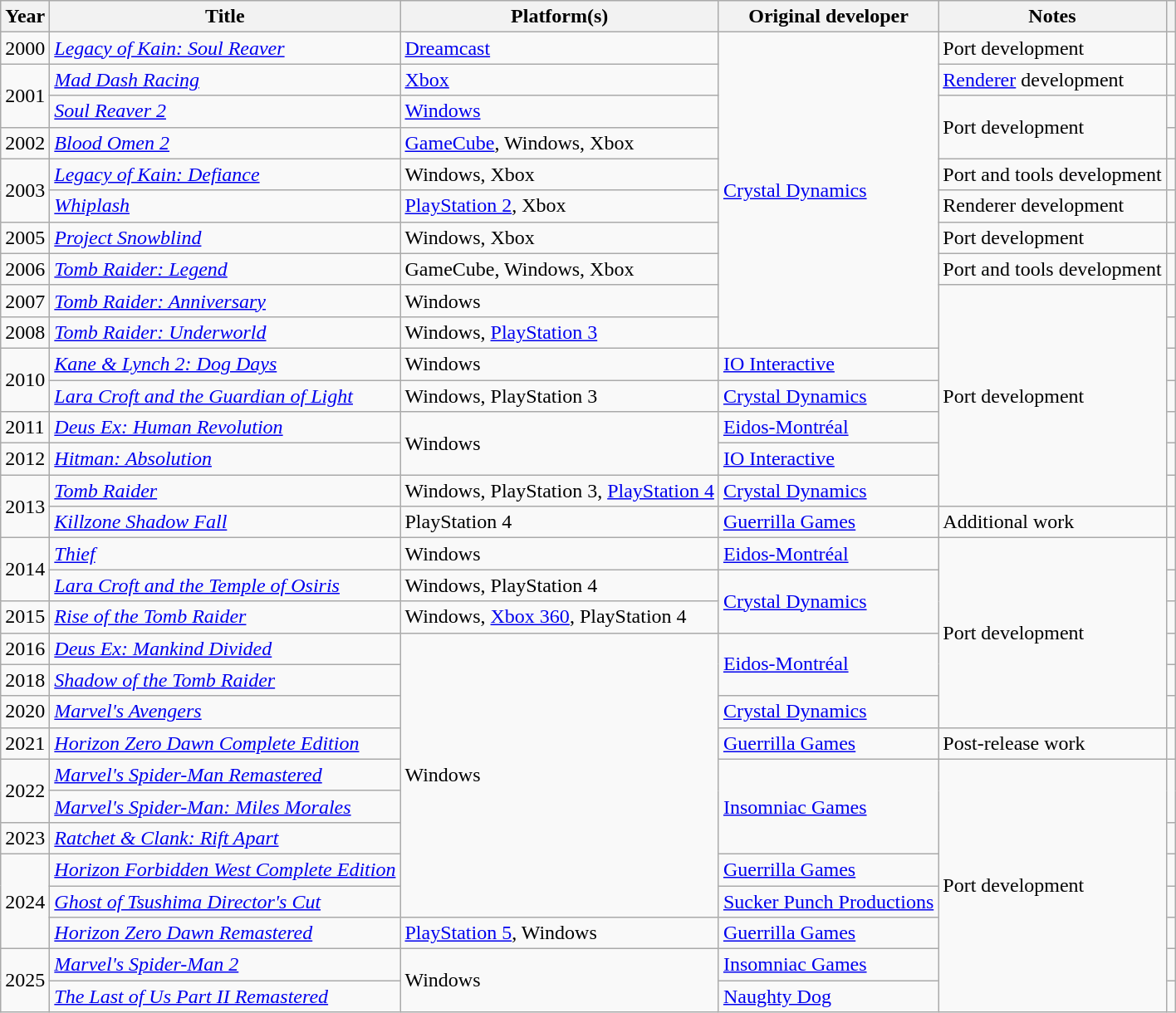<table class="wikitable sortable">
<tr>
<th>Year</th>
<th>Title</th>
<th>Platform(s)</th>
<th>Original developer</th>
<th>Notes</th>
<th class="unsortable"></th>
</tr>
<tr>
<td>2000</td>
<td><em><a href='#'>Legacy of Kain: Soul Reaver</a></em></td>
<td><a href='#'>Dreamcast</a></td>
<td rowspan="10"><a href='#'>Crystal Dynamics</a></td>
<td>Port development</td>
<td style="text-align:center;"></td>
</tr>
<tr>
<td rowspan="2">2001</td>
<td><em><a href='#'>Mad Dash Racing</a></em></td>
<td><a href='#'>Xbox</a></td>
<td><a href='#'>Renderer</a> development</td>
<td style="text-align:center;"></td>
</tr>
<tr>
<td><em><a href='#'>Soul Reaver 2</a></em></td>
<td><a href='#'>Windows</a></td>
<td rowspan="2">Port development</td>
<td style="text-align:center;"></td>
</tr>
<tr>
<td>2002</td>
<td><em><a href='#'>Blood Omen 2</a></em></td>
<td><a href='#'>GameCube</a>, Windows, Xbox</td>
<td style="text-align:center;"></td>
</tr>
<tr>
<td rowspan="2">2003</td>
<td><em><a href='#'>Legacy of Kain: Defiance</a></em></td>
<td>Windows, Xbox</td>
<td>Port and tools development</td>
<td style="text-align:center;"></td>
</tr>
<tr>
<td><em><a href='#'>Whiplash</a></em></td>
<td><a href='#'>PlayStation 2</a>, Xbox</td>
<td>Renderer development</td>
<td style="text-align:center;"></td>
</tr>
<tr>
<td>2005</td>
<td><em><a href='#'>Project Snowblind</a></em></td>
<td>Windows, Xbox</td>
<td>Port development</td>
<td style="text-align:center;"></td>
</tr>
<tr>
<td>2006</td>
<td><em><a href='#'>Tomb Raider: Legend</a></em></td>
<td>GameCube, Windows, Xbox</td>
<td>Port and tools development</td>
<td style="text-align:center;"></td>
</tr>
<tr>
<td>2007</td>
<td><em><a href='#'>Tomb Raider: Anniversary</a></em></td>
<td>Windows</td>
<td rowspan="7">Port development</td>
<td style="text-align:center;"></td>
</tr>
<tr>
<td>2008</td>
<td><em><a href='#'>Tomb Raider: Underworld</a></em></td>
<td>Windows, <a href='#'>PlayStation 3</a></td>
<td style="text-align:center;"></td>
</tr>
<tr>
<td rowspan="2">2010</td>
<td><em><a href='#'>Kane & Lynch 2: Dog Days</a></em></td>
<td>Windows</td>
<td><a href='#'>IO Interactive</a></td>
<td style="text-align:center;"></td>
</tr>
<tr>
<td><em><a href='#'>Lara Croft and the Guardian of Light</a></em></td>
<td>Windows, PlayStation 3</td>
<td><a href='#'>Crystal Dynamics</a></td>
<td style="text-align:center;"></td>
</tr>
<tr>
<td>2011</td>
<td><em><a href='#'>Deus Ex: Human Revolution</a></em></td>
<td rowspan="2">Windows</td>
<td><a href='#'>Eidos-Montréal</a></td>
<td style="text-align:center;"></td>
</tr>
<tr>
<td>2012</td>
<td><em><a href='#'>Hitman: Absolution</a></em></td>
<td><a href='#'>IO Interactive</a></td>
<td style="text-align:center;"></td>
</tr>
<tr>
<td rowspan="2">2013</td>
<td><em><a href='#'>Tomb Raider</a></em></td>
<td>Windows, PlayStation 3, <a href='#'>PlayStation 4</a></td>
<td><a href='#'>Crystal Dynamics</a></td>
<td style="text-align:center;"></td>
</tr>
<tr>
<td><em><a href='#'>Killzone Shadow Fall</a></em></td>
<td>PlayStation 4</td>
<td><a href='#'>Guerrilla Games</a></td>
<td>Additional work</td>
<td style="text-align:center;"></td>
</tr>
<tr>
<td rowspan="2">2014</td>
<td><em><a href='#'>Thief</a></em></td>
<td>Windows</td>
<td><a href='#'>Eidos-Montréal</a></td>
<td rowspan="6">Port development</td>
<td style="text-align:center;"></td>
</tr>
<tr>
<td><em><a href='#'>Lara Croft and the Temple of Osiris</a></em></td>
<td>Windows, PlayStation 4</td>
<td rowspan="2"><a href='#'>Crystal Dynamics</a></td>
<td style="text-align:center;"></td>
</tr>
<tr>
<td>2015</td>
<td><em><a href='#'>Rise of the Tomb Raider</a></em></td>
<td>Windows, <a href='#'>Xbox 360</a>, PlayStation 4</td>
<td style="text-align:center;"></td>
</tr>
<tr>
<td>2016</td>
<td><em><a href='#'>Deus Ex: Mankind Divided</a></em></td>
<td rowspan="9">Windows</td>
<td rowspan="2"><a href='#'>Eidos-Montréal</a></td>
<td style="text-align:center;"></td>
</tr>
<tr>
<td>2018</td>
<td><em><a href='#'>Shadow of the Tomb Raider</a></em></td>
<td style="text-align:center;"></td>
</tr>
<tr>
<td>2020</td>
<td><em><a href='#'>Marvel's Avengers</a></em></td>
<td><a href='#'>Crystal Dynamics</a></td>
<td style="text-align:center;"></td>
</tr>
<tr>
<td>2021</td>
<td><em><a href='#'>Horizon Zero Dawn Complete Edition</a></em></td>
<td><a href='#'>Guerrilla Games</a></td>
<td>Post-release work</td>
<td style="text-align:center;"></td>
</tr>
<tr>
<td rowspan="2">2022</td>
<td><em><a href='#'>Marvel's Spider-Man Remastered</a></em></td>
<td rowspan="3"><a href='#'>Insomniac Games</a></td>
<td rowspan="8">Port development</td>
<td rowspan="2" style="text-align:center;"></td>
</tr>
<tr>
<td><em><a href='#'>Marvel's Spider-Man: Miles Morales</a></em></td>
</tr>
<tr>
<td>2023</td>
<td><em><a href='#'>Ratchet & Clank: Rift Apart</a></em></td>
<td style="text-align:center;"></td>
</tr>
<tr>
<td rowspan="3">2024</td>
<td><em> <a href='#'>Horizon Forbidden West Complete Edition</a></em></td>
<td><a href='#'>Guerrilla Games</a></td>
<td style="text-align:center;"></td>
</tr>
<tr>
<td><em><a href='#'>Ghost of Tsushima Director's Cut</a></em></td>
<td><a href='#'>Sucker Punch Productions</a></td>
<td style="text-align:center;"></td>
</tr>
<tr>
<td><em><a href='#'>Horizon Zero Dawn Remastered</a></em></td>
<td><a href='#'>PlayStation 5</a>, Windows</td>
<td><a href='#'>Guerrilla Games</a></td>
<td style="text-align:center;"></td>
</tr>
<tr>
<td rowspan="2">2025</td>
<td><em><a href='#'>Marvel's Spider-Man 2</a></em></td>
<td rowspan="2">Windows</td>
<td><a href='#'>Insomniac Games</a></td>
<td style="text-align:center;"></td>
</tr>
<tr>
<td><em><a href='#'>The Last of Us Part II Remastered</a></em></td>
<td><a href='#'>Naughty Dog</a></td>
<td style="text-align:center;"></td>
</tr>
</table>
